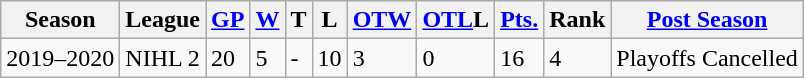<table class="wikitable">
<tr>
<th>Season</th>
<th>League</th>
<th><a href='#'>GP</a></th>
<th><a href='#'>W</a></th>
<th>T</th>
<th>L</th>
<th><a href='#'>OT</a><a href='#'>W</a></th>
<th><a href='#'>OTL</a>L</th>
<th><a href='#'>Pts.</a></th>
<th>Rank</th>
<th><a href='#'>Post Season</a></th>
</tr>
<tr>
<td>2019–2020</td>
<td>NIHL 2</td>
<td>20</td>
<td>5</td>
<td>-</td>
<td>10</td>
<td>3</td>
<td>0</td>
<td>16</td>
<td>4</td>
<td>Playoffs Cancelled</td>
</tr>
</table>
